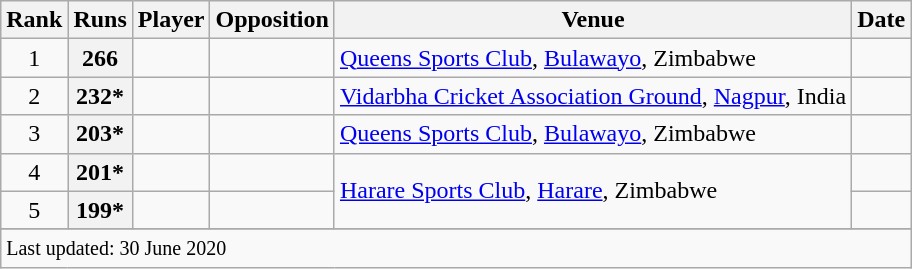<table class="wikitable plainrowheaders sortable">
<tr>
<th scope=col>Rank</th>
<th scope=col>Runs</th>
<th scope=col>Player</th>
<th scope=col>Opposition</th>
<th scope=col>Venue</th>
<th scope=col>Date</th>
</tr>
<tr>
<td align=center>1</td>
<th scope=row style=text-align:center;>266</th>
<td></td>
<td></td>
<td><a href='#'>Queens Sports Club</a>, <a href='#'>Bulawayo</a>, Zimbabwe</td>
<td></td>
</tr>
<tr>
<td align=center>2</td>
<th scope=row style=text-align:center;>232*</th>
<td></td>
<td></td>
<td><a href='#'>Vidarbha Cricket Association Ground</a>, <a href='#'>Nagpur</a>, India</td>
<td></td>
</tr>
<tr>
<td align=center>3</td>
<th scope=row style=text-align:center;>203*</th>
<td></td>
<td></td>
<td><a href='#'>Queens Sports Club</a>, <a href='#'>Bulawayo</a>, Zimbabwe</td>
<td></td>
</tr>
<tr>
<td align=center>4</td>
<th scope=row style=text-align:center;>201*</th>
<td></td>
<td></td>
<td rowspan=2><a href='#'>Harare Sports Club</a>, <a href='#'>Harare</a>, Zimbabwe</td>
<td></td>
</tr>
<tr>
<td align=center>5</td>
<th scope=row style=text-align:center;>199*</th>
<td></td>
<td></td>
<td></td>
</tr>
<tr>
</tr>
<tr class=sortbottom>
<td colspan=6><small>Last updated: 30 June 2020</small></td>
</tr>
</table>
